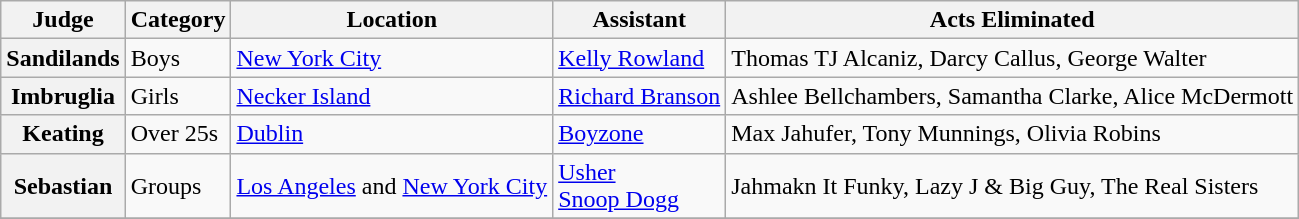<table class="wikitable plainrowheaders">
<tr>
<th scope="col">Judge</th>
<th scope="col">Category</th>
<th scope="col">Location</th>
<th scope="col">Assistant</th>
<th scope="col">Acts Eliminated</th>
</tr>
<tr>
<th scope="row">Sandilands</th>
<td>Boys</td>
<td><a href='#'>New York City</a></td>
<td><a href='#'>Kelly Rowland</a></td>
<td>Thomas TJ Alcaniz, Darcy Callus, George Walter</td>
</tr>
<tr>
<th scope="row">Imbruglia</th>
<td>Girls</td>
<td><a href='#'>Necker Island</a></td>
<td><a href='#'>Richard Branson</a></td>
<td>Ashlee Bellchambers, Samantha Clarke, Alice McDermott</td>
</tr>
<tr>
<th scope="row">Keating</th>
<td>Over 25s</td>
<td><a href='#'>Dublin</a></td>
<td><a href='#'>Boyzone</a></td>
<td>Max Jahufer, Tony Munnings, Olivia Robins</td>
</tr>
<tr>
<th scope="row">Sebastian</th>
<td>Groups</td>
<td><a href='#'>Los Angeles</a> and <a href='#'>New York City</a></td>
<td><a href='#'>Usher</a><br><a href='#'>Snoop Dogg</a></td>
<td>Jahmakn It Funky, Lazy J & Big Guy, The Real Sisters</td>
</tr>
<tr>
</tr>
</table>
